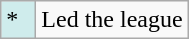<table class="wikitable">
<tr>
<td style="background:#CFECEC; width:1em">*</td>
<td>Led the league</td>
</tr>
</table>
